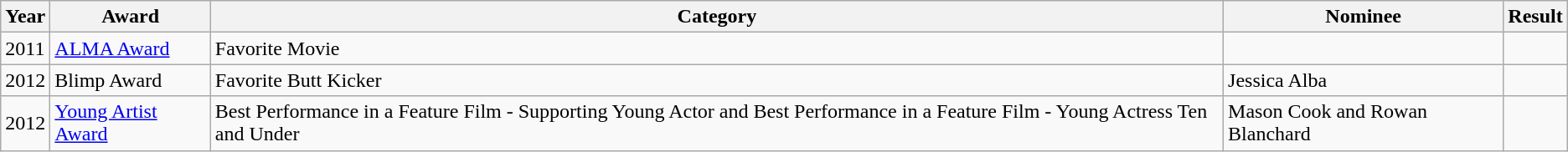<table class="wikitable sortable">
<tr>
<th>Year</th>
<th>Award</th>
<th>Category</th>
<th>Nominee</th>
<th>Result</th>
</tr>
<tr>
<td>2011</td>
<td><a href='#'>ALMA Award</a></td>
<td>Favorite Movie</td>
<td></td>
<td></td>
</tr>
<tr>
<td>2012</td>
<td>Blimp Award</td>
<td>Favorite Butt Kicker</td>
<td>Jessica Alba</td>
<td></td>
</tr>
<tr>
<td>2012</td>
<td><a href='#'>Young Artist Award</a></td>
<td>Best Performance in a Feature Film - Supporting Young Actor and Best Performance in a Feature Film - Young Actress Ten and Under</td>
<td>Mason Cook and Rowan Blanchard</td>
<td></td>
</tr>
</table>
